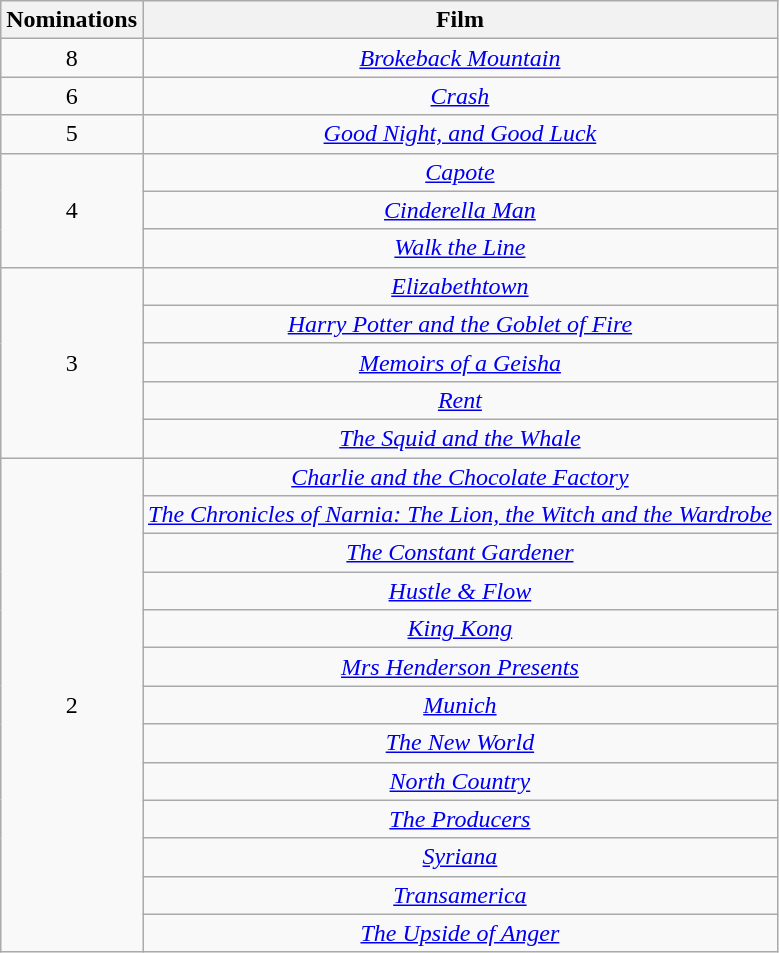<table class="wikitable" rowspan="2" style="text-align:center;" background: #f6e39c;>
<tr>
<th scope="col" style="width:55px;">Nominations</th>
<th scope="col" style="text-align:center;">Film</th>
</tr>
<tr>
<td>8</td>
<td><em><a href='#'>Brokeback Mountain</a></em></td>
</tr>
<tr>
<td>6</td>
<td><em><a href='#'>Crash</a></em></td>
</tr>
<tr>
<td>5</td>
<td><em><a href='#'>Good Night, and Good Luck</a></em></td>
</tr>
<tr>
<td rowspan="3">4</td>
<td><em><a href='#'>Capote</a></em></td>
</tr>
<tr>
<td><em><a href='#'>Cinderella Man</a></em></td>
</tr>
<tr>
<td><em><a href='#'>Walk the Line</a></em></td>
</tr>
<tr>
<td rowspan="5">3</td>
<td><em><a href='#'>Elizabethtown</a></em></td>
</tr>
<tr>
<td><em><a href='#'>Harry Potter and the Goblet of Fire</a></em></td>
</tr>
<tr>
<td><em><a href='#'>Memoirs of a Geisha</a></em></td>
</tr>
<tr>
<td><em><a href='#'>Rent</a></em></td>
</tr>
<tr>
<td><em><a href='#'>The Squid and the Whale</a></em></td>
</tr>
<tr>
<td rowspan="13">2</td>
<td><em><a href='#'>Charlie and the Chocolate Factory</a></em></td>
</tr>
<tr>
<td><em><a href='#'>The Chronicles of Narnia: The Lion, the Witch and the Wardrobe</a></em></td>
</tr>
<tr>
<td><em><a href='#'>The Constant Gardener</a></em></td>
</tr>
<tr>
<td><em><a href='#'>Hustle & Flow</a></em></td>
</tr>
<tr>
<td><em><a href='#'>King Kong</a></em></td>
</tr>
<tr>
<td><em><a href='#'>Mrs Henderson Presents</a></em></td>
</tr>
<tr>
<td><em><a href='#'>Munich</a></em></td>
</tr>
<tr>
<td><em><a href='#'>The New World</a></em></td>
</tr>
<tr>
<td><em><a href='#'>North Country</a></em></td>
</tr>
<tr>
<td><em><a href='#'>The Producers</a></em></td>
</tr>
<tr>
<td><em><a href='#'>Syriana</a></em></td>
</tr>
<tr>
<td><em><a href='#'>Transamerica</a></em></td>
</tr>
<tr>
<td><em><a href='#'>The Upside of Anger</a></em></td>
</tr>
</table>
